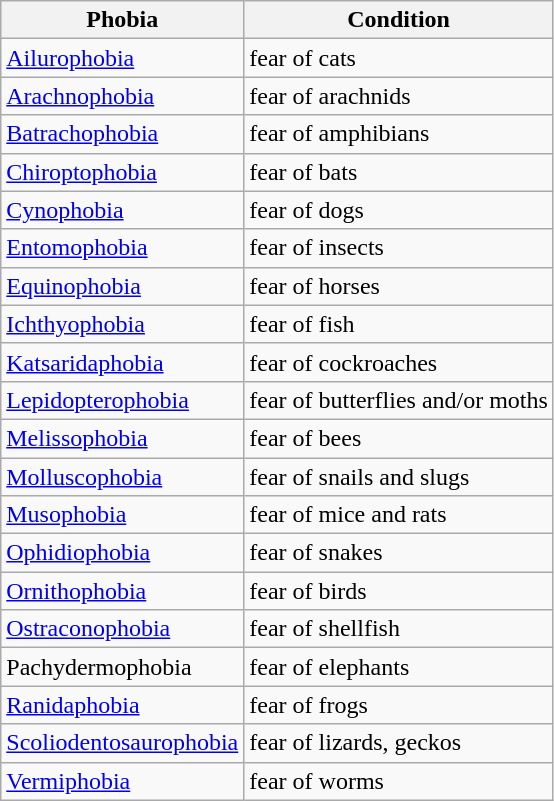<table class="wikitable sortable mw-collapsible">
<tr>
<th>Phobia</th>
<th>Condition</th>
</tr>
<tr>
<td><a href='#'>Ailurophobia</a></td>
<td>fear of cats</td>
</tr>
<tr>
<td><a href='#'>Arachnophobia</a></td>
<td>fear of arachnids</td>
</tr>
<tr>
<td><a href='#'>Batrachophobia</a></td>
<td>fear of amphibians</td>
</tr>
<tr>
<td><a href='#'>Chiroptophobia</a></td>
<td>fear of bats</td>
</tr>
<tr>
<td><a href='#'>Cynophobia</a></td>
<td>fear of dogs</td>
</tr>
<tr>
<td><a href='#'>Entomophobia</a></td>
<td>fear of insects</td>
</tr>
<tr>
<td><a href='#'>Equinophobia</a></td>
<td>fear of horses</td>
</tr>
<tr>
<td><a href='#'>Ichthyophobia</a></td>
<td>fear of fish</td>
</tr>
<tr>
<td><a href='#'>Katsaridaphobia</a></td>
<td>fear of cockroaches</td>
</tr>
<tr>
<td><a href='#'>Lepidopterophobia</a></td>
<td>fear of butterflies and/or moths</td>
</tr>
<tr>
<td><a href='#'>Melissophobia</a></td>
<td>fear of bees</td>
</tr>
<tr>
<td><a href='#'>Molluscophobia</a></td>
<td>fear of snails and slugs</td>
</tr>
<tr>
<td><a href='#'>Musophobia</a></td>
<td>fear of mice and rats</td>
</tr>
<tr>
<td><a href='#'>Ophidiophobia</a></td>
<td>fear of snakes</td>
</tr>
<tr>
<td><a href='#'>Ornithophobia</a></td>
<td>fear of birds</td>
</tr>
<tr>
<td><a href='#'>Ostraconophobia</a></td>
<td>fear of shellfish</td>
</tr>
<tr>
<td>Pachydermophobia</td>
<td>fear of elephants</td>
</tr>
<tr>
<td><a href='#'>Ranidaphobia</a></td>
<td>fear of frogs</td>
</tr>
<tr>
<td><a href='#'>Scoliodentosaurophobia</a></td>
<td>fear of lizards, geckos</td>
</tr>
<tr>
<td><a href='#'>Vermiphobia</a></td>
<td>fear of worms</td>
</tr>
</table>
